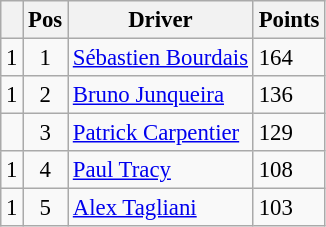<table class="wikitable" style="font-size: 95%;">
<tr>
<th></th>
<th>Pos</th>
<th>Driver</th>
<th>Points</th>
</tr>
<tr>
<td align="left"> 1</td>
<td align="center">1</td>
<td> <a href='#'>Sébastien Bourdais</a></td>
<td align="left">164</td>
</tr>
<tr>
<td align="left"> 1</td>
<td align="center">2</td>
<td> <a href='#'>Bruno Junqueira</a></td>
<td align="left">136</td>
</tr>
<tr>
<td align="left"></td>
<td align="center">3</td>
<td> <a href='#'>Patrick Carpentier</a></td>
<td align="left">129</td>
</tr>
<tr>
<td align="left"> 1</td>
<td align="center">4</td>
<td> <a href='#'>Paul Tracy</a></td>
<td align="left">108</td>
</tr>
<tr>
<td align="left"> 1</td>
<td align="center">5</td>
<td> <a href='#'>Alex Tagliani</a></td>
<td align="left">103</td>
</tr>
</table>
